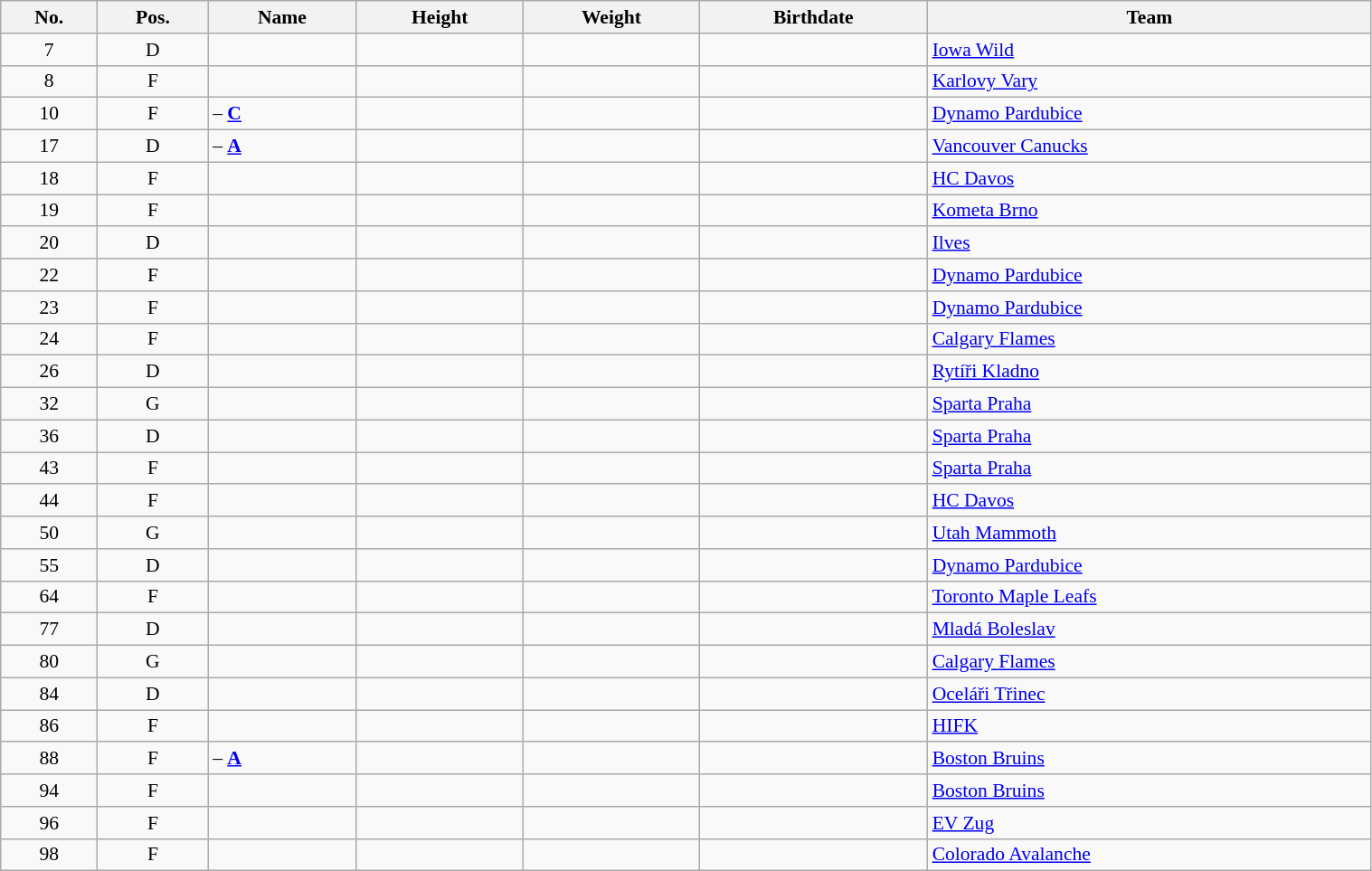<table width="80%" class="wikitable sortable" style="font-size: 90%; text-align: center;">
<tr>
<th>No.</th>
<th>Pos.</th>
<th>Name</th>
<th>Height</th>
<th>Weight</th>
<th>Birthdate</th>
<th>Team</th>
</tr>
<tr>
<td>7</td>
<td>D</td>
<td align="left"></td>
<td></td>
<td></td>
<td></td>
<td style="text-align:left;"> <a href='#'>Iowa Wild</a></td>
</tr>
<tr>
<td>8</td>
<td>F</td>
<td align="left"></td>
<td></td>
<td></td>
<td></td>
<td style="text-align:left;"> <a href='#'>Karlovy Vary</a></td>
</tr>
<tr>
<td>10</td>
<td>F</td>
<td align="left"> – <strong><a href='#'>C</a></strong></td>
<td></td>
<td></td>
<td></td>
<td style="text-align:left;"> <a href='#'>Dynamo Pardubice</a></td>
</tr>
<tr>
<td>17</td>
<td>D</td>
<td align="left"> – <strong><a href='#'>A</a></strong></td>
<td></td>
<td></td>
<td></td>
<td style="text-align:left;"> <a href='#'>Vancouver Canucks</a></td>
</tr>
<tr>
<td>18</td>
<td>F</td>
<td align="left"></td>
<td></td>
<td></td>
<td></td>
<td style="text-align:left;"> <a href='#'>HC Davos</a></td>
</tr>
<tr>
<td>19</td>
<td>F</td>
<td align=left></td>
<td></td>
<td></td>
<td></td>
<td style="text-align:left;"> <a href='#'>Kometa Brno</a></td>
</tr>
<tr>
<td>20</td>
<td>D</td>
<td align="left"></td>
<td></td>
<td></td>
<td></td>
<td style="text-align:left;"> <a href='#'>Ilves</a></td>
</tr>
<tr>
<td>22</td>
<td>F</td>
<td align=left></td>
<td></td>
<td></td>
<td></td>
<td style="text-align:left;"> <a href='#'>Dynamo Pardubice</a></td>
</tr>
<tr>
<td>23</td>
<td>F</td>
<td align="left"></td>
<td></td>
<td></td>
<td></td>
<td style="text-align:left;"> <a href='#'>Dynamo Pardubice</a></td>
</tr>
<tr>
<td>24</td>
<td>F</td>
<td align="left"></td>
<td></td>
<td></td>
<td></td>
<td style="text-align:left;"> <a href='#'>Calgary Flames</a></td>
</tr>
<tr>
<td>26</td>
<td>D</td>
<td align="left"></td>
<td></td>
<td></td>
<td></td>
<td style="text-align:left;"> <a href='#'>Rytíři Kladno</a></td>
</tr>
<tr>
<td>32</td>
<td>G</td>
<td align="left"></td>
<td></td>
<td></td>
<td></td>
<td style="text-align:left;"> <a href='#'>Sparta Praha</a></td>
</tr>
<tr>
<td>36</td>
<td>D</td>
<td align="left"></td>
<td></td>
<td></td>
<td></td>
<td style="text-align:left;"> <a href='#'>Sparta Praha</a></td>
</tr>
<tr>
<td>43</td>
<td>F</td>
<td align="left"></td>
<td></td>
<td></td>
<td></td>
<td style="text-align:left;"> <a href='#'>Sparta Praha</a></td>
</tr>
<tr>
<td>44</td>
<td>F</td>
<td align="left"></td>
<td></td>
<td></td>
<td></td>
<td style="text-align:left;"> <a href='#'>HC Davos</a></td>
</tr>
<tr>
<td>50</td>
<td>G</td>
<td align="left"></td>
<td></td>
<td></td>
<td></td>
<td style="text-align:left;"> <a href='#'>Utah Mammoth</a></td>
</tr>
<tr>
<td>55</td>
<td>D</td>
<td align="left"></td>
<td></td>
<td></td>
<td></td>
<td style="text-align:left;"> <a href='#'>Dynamo Pardubice</a></td>
</tr>
<tr>
<td>64</td>
<td>F</td>
<td align="left"></td>
<td></td>
<td></td>
<td></td>
<td style="text-align:left;"> <a href='#'>Toronto Maple Leafs</a></td>
</tr>
<tr>
<td>77</td>
<td>D</td>
<td align="left"></td>
<td></td>
<td></td>
<td></td>
<td style="text-align:left;"> <a href='#'>Mladá Boleslav</a></td>
</tr>
<tr>
<td>80</td>
<td>G</td>
<td align="left"></td>
<td></td>
<td></td>
<td></td>
<td style="text-align:left;"> <a href='#'>Calgary Flames</a></td>
</tr>
<tr>
<td>84</td>
<td>D</td>
<td align="left"></td>
<td></td>
<td></td>
<td></td>
<td style="text-align:left;"> <a href='#'>Oceláři Třinec</a></td>
</tr>
<tr>
<td>86</td>
<td>F</td>
<td align="left"></td>
<td></td>
<td></td>
<td></td>
<td style="text-align:left;"> <a href='#'>HIFK</a></td>
</tr>
<tr>
<td>88</td>
<td>F</td>
<td align="left"> – <strong><a href='#'>A</a></strong></td>
<td></td>
<td></td>
<td></td>
<td style="text-align:left;"> <a href='#'>Boston Bruins</a></td>
</tr>
<tr>
<td>94</td>
<td>F</td>
<td align=left></td>
<td></td>
<td></td>
<td></td>
<td style="text-align:left;"> <a href='#'>Boston Bruins</a></td>
</tr>
<tr>
<td>96</td>
<td>F</td>
<td align=left></td>
<td></td>
<td></td>
<td></td>
<td style="text-align:left;"> <a href='#'>EV Zug</a></td>
</tr>
<tr>
<td>98</td>
<td>F</td>
<td align=left></td>
<td></td>
<td></td>
<td></td>
<td style="text-align:left;"> <a href='#'>Colorado Avalanche</a></td>
</tr>
</table>
